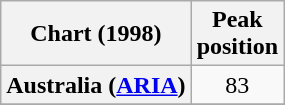<table class="wikitable sortable plainrowheaders" style="text-align:center">
<tr>
<th>Chart (1998)</th>
<th>Peak<br>position</th>
</tr>
<tr>
<th scope="row">Australia (<a href='#'>ARIA</a>)</th>
<td>83</td>
</tr>
<tr>
</tr>
</table>
